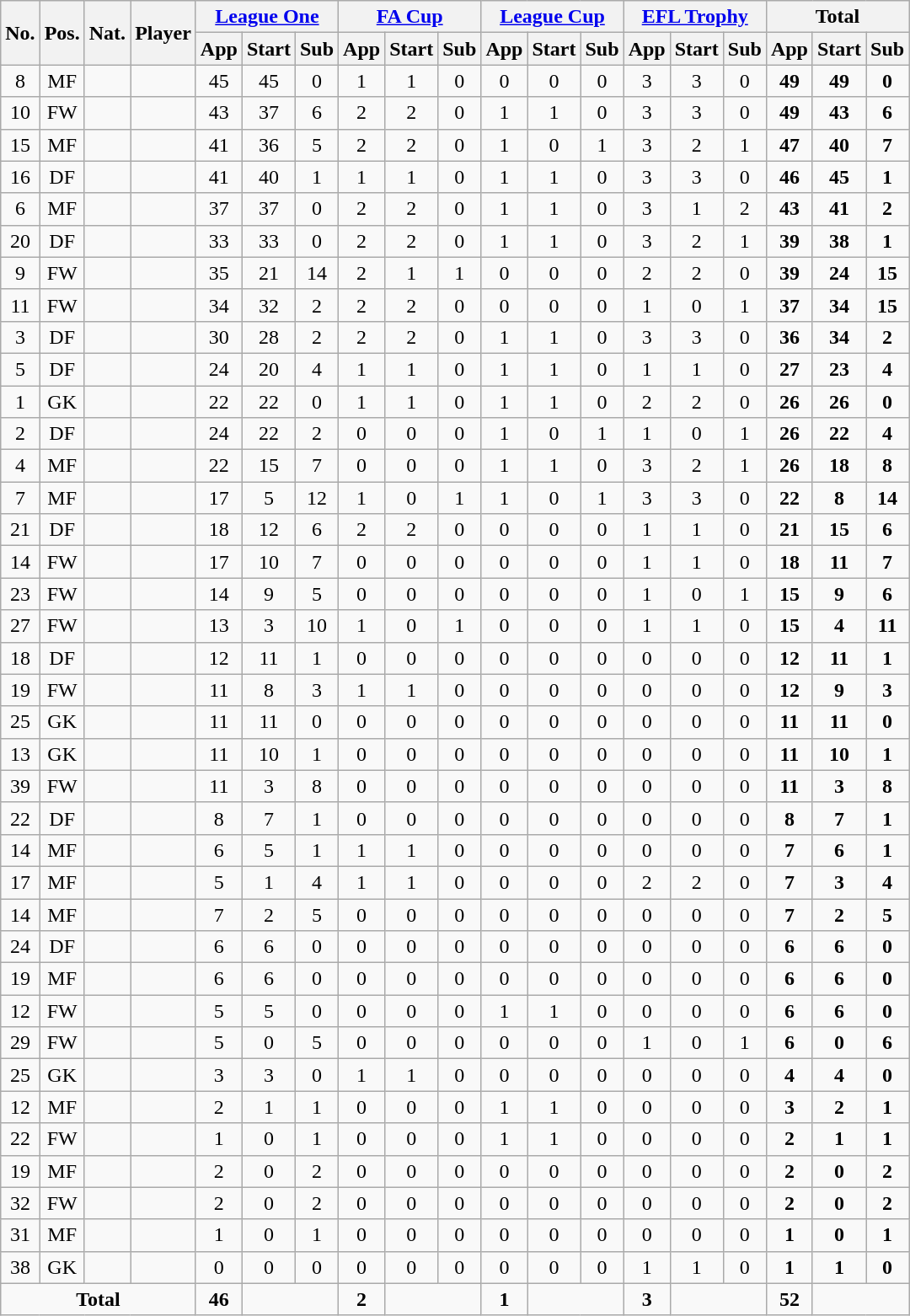<table class="wikitable" style="text-align:center">
<tr>
<th rowspan="2">No.</th>
<th rowspan="2">Pos.</th>
<th rowspan="2">Nat.</th>
<th rowspan="2">Player</th>
<th colspan="3"><a href='#'>League One</a></th>
<th colspan="3"><a href='#'>FA Cup</a></th>
<th colspan="3"><a href='#'>League Cup</a></th>
<th colspan="3"><a href='#'>EFL Trophy</a></th>
<th colspan="3">Total</th>
</tr>
<tr>
<th>App</th>
<th>Start</th>
<th>Sub</th>
<th>App</th>
<th>Start</th>
<th>Sub</th>
<th>App</th>
<th>Start</th>
<th>Sub</th>
<th>App</th>
<th>Start</th>
<th>Sub</th>
<th>App</th>
<th>Start</th>
<th>Sub</th>
</tr>
<tr>
<td>8</td>
<td>MF</td>
<td></td>
<td align=left></td>
<td>45</td>
<td>45</td>
<td>0</td>
<td>1</td>
<td>1</td>
<td>0</td>
<td>0</td>
<td>0</td>
<td>0</td>
<td>3</td>
<td>3</td>
<td>0</td>
<td><strong>49</strong></td>
<td><strong>49</strong></td>
<td><strong>0</strong></td>
</tr>
<tr>
<td>10</td>
<td>FW</td>
<td></td>
<td align=left></td>
<td>43</td>
<td>37</td>
<td>6</td>
<td>2</td>
<td>2</td>
<td>0</td>
<td>1</td>
<td>1</td>
<td>0</td>
<td>3</td>
<td>3</td>
<td>0</td>
<td><strong>49</strong></td>
<td><strong>43</strong></td>
<td><strong>6</strong></td>
</tr>
<tr>
<td>15</td>
<td>MF</td>
<td></td>
<td align=left></td>
<td>41</td>
<td>36</td>
<td>5</td>
<td>2</td>
<td>2</td>
<td>0</td>
<td>1</td>
<td>0</td>
<td>1</td>
<td>3</td>
<td>2</td>
<td>1</td>
<td><strong>47</strong></td>
<td><strong>40</strong></td>
<td><strong>7</strong></td>
</tr>
<tr>
<td>16</td>
<td>DF</td>
<td></td>
<td align=left></td>
<td>41</td>
<td>40</td>
<td>1</td>
<td>1</td>
<td>1</td>
<td>0</td>
<td>1</td>
<td>1</td>
<td>0</td>
<td>3</td>
<td>3</td>
<td>0</td>
<td><strong>46</strong></td>
<td><strong>45</strong></td>
<td><strong>1</strong></td>
</tr>
<tr>
<td>6</td>
<td>MF</td>
<td></td>
<td align=left></td>
<td>37</td>
<td>37</td>
<td>0</td>
<td>2</td>
<td>2</td>
<td>0</td>
<td>1</td>
<td>1</td>
<td>0</td>
<td>3</td>
<td>1</td>
<td>2</td>
<td><strong>43</strong></td>
<td><strong>41</strong></td>
<td><strong>2</strong></td>
</tr>
<tr>
<td>20</td>
<td>DF</td>
<td></td>
<td align=left></td>
<td>33</td>
<td>33</td>
<td>0</td>
<td>2</td>
<td>2</td>
<td>0</td>
<td>1</td>
<td>1</td>
<td>0</td>
<td>3</td>
<td>2</td>
<td>1</td>
<td><strong>39</strong></td>
<td><strong>38</strong></td>
<td><strong>1</strong></td>
</tr>
<tr>
<td>9</td>
<td>FW</td>
<td></td>
<td align=left></td>
<td>35</td>
<td>21</td>
<td>14</td>
<td>2</td>
<td>1</td>
<td>1</td>
<td>0</td>
<td>0</td>
<td>0</td>
<td>2</td>
<td>2</td>
<td>0</td>
<td><strong>39</strong></td>
<td><strong>24</strong></td>
<td><strong>15</strong></td>
</tr>
<tr>
<td>11</td>
<td>FW</td>
<td></td>
<td align=left></td>
<td>34</td>
<td>32</td>
<td>2</td>
<td>2</td>
<td>2</td>
<td>0</td>
<td>0</td>
<td>0</td>
<td>0</td>
<td>1</td>
<td>0</td>
<td>1</td>
<td><strong>37</strong></td>
<td><strong>34</strong></td>
<td><strong>15</strong></td>
</tr>
<tr>
<td>3</td>
<td>DF</td>
<td></td>
<td align=left></td>
<td>30</td>
<td>28</td>
<td>2</td>
<td>2</td>
<td>2</td>
<td>0</td>
<td>1</td>
<td>1</td>
<td>0</td>
<td>3</td>
<td>3</td>
<td>0</td>
<td><strong>36</strong></td>
<td><strong>34</strong></td>
<td><strong>2</strong></td>
</tr>
<tr>
<td>5</td>
<td>DF</td>
<td></td>
<td align=left></td>
<td>24</td>
<td>20</td>
<td>4</td>
<td>1</td>
<td>1</td>
<td>0</td>
<td>1</td>
<td>1</td>
<td>0</td>
<td>1</td>
<td>1</td>
<td>0</td>
<td><strong>27</strong></td>
<td><strong>23</strong></td>
<td><strong>4</strong></td>
</tr>
<tr>
<td>1</td>
<td>GK</td>
<td></td>
<td align=left></td>
<td>22</td>
<td>22</td>
<td>0</td>
<td>1</td>
<td>1</td>
<td>0</td>
<td>1</td>
<td>1</td>
<td>0</td>
<td>2</td>
<td>2</td>
<td>0</td>
<td><strong>26</strong></td>
<td><strong>26</strong></td>
<td><strong>0</strong></td>
</tr>
<tr>
<td>2</td>
<td>DF</td>
<td></td>
<td align=left></td>
<td>24</td>
<td>22</td>
<td>2</td>
<td>0</td>
<td>0</td>
<td>0</td>
<td>1</td>
<td>0</td>
<td>1</td>
<td>1</td>
<td>0</td>
<td>1</td>
<td><strong>26</strong></td>
<td><strong>22</strong></td>
<td><strong>4</strong></td>
</tr>
<tr>
<td>4</td>
<td>MF</td>
<td></td>
<td align=left></td>
<td>22</td>
<td>15</td>
<td>7</td>
<td>0</td>
<td>0</td>
<td>0</td>
<td>1</td>
<td>1</td>
<td>0</td>
<td>3</td>
<td>2</td>
<td>1</td>
<td><strong>26</strong></td>
<td><strong>18</strong></td>
<td><strong>8</strong></td>
</tr>
<tr>
<td>7</td>
<td>MF</td>
<td></td>
<td align=left></td>
<td>17</td>
<td>5</td>
<td>12</td>
<td>1</td>
<td>0</td>
<td>1</td>
<td>1</td>
<td>0</td>
<td>1</td>
<td>3</td>
<td>3</td>
<td>0</td>
<td><strong>22</strong></td>
<td><strong>8</strong></td>
<td><strong>14</strong></td>
</tr>
<tr>
<td>21</td>
<td>DF</td>
<td></td>
<td align=left></td>
<td>18</td>
<td>12</td>
<td>6</td>
<td>2</td>
<td>2</td>
<td>0</td>
<td>0</td>
<td>0</td>
<td>0</td>
<td>1</td>
<td>1</td>
<td>0</td>
<td><strong>21</strong></td>
<td><strong>15</strong></td>
<td><strong>6</strong></td>
</tr>
<tr>
<td>14</td>
<td>FW</td>
<td></td>
<td align=left></td>
<td>17</td>
<td>10</td>
<td>7</td>
<td>0</td>
<td>0</td>
<td>0</td>
<td>0</td>
<td>0</td>
<td>0</td>
<td>1</td>
<td>1</td>
<td>0</td>
<td><strong>18</strong></td>
<td><strong>11</strong></td>
<td><strong>7</strong></td>
</tr>
<tr>
<td>23</td>
<td>FW</td>
<td></td>
<td align=left></td>
<td>14</td>
<td>9</td>
<td>5</td>
<td>0</td>
<td>0</td>
<td>0</td>
<td>0</td>
<td>0</td>
<td>0</td>
<td>1</td>
<td>0</td>
<td>1</td>
<td><strong>15</strong></td>
<td><strong>9</strong></td>
<td><strong>6</strong></td>
</tr>
<tr>
<td>27</td>
<td>FW</td>
<td></td>
<td align=left></td>
<td>13</td>
<td>3</td>
<td>10</td>
<td>1</td>
<td>0</td>
<td>1</td>
<td>0</td>
<td>0</td>
<td>0</td>
<td>1</td>
<td>1</td>
<td>0</td>
<td><strong>15</strong></td>
<td><strong>4</strong></td>
<td><strong>11</strong></td>
</tr>
<tr>
<td>18</td>
<td>DF</td>
<td></td>
<td align=left></td>
<td>12</td>
<td>11</td>
<td>1</td>
<td>0</td>
<td>0</td>
<td>0</td>
<td>0</td>
<td>0</td>
<td>0</td>
<td>0</td>
<td>0</td>
<td>0</td>
<td><strong>12</strong></td>
<td><strong>11</strong></td>
<td><strong>1</strong></td>
</tr>
<tr>
<td>19</td>
<td>FW</td>
<td></td>
<td align=left></td>
<td>11</td>
<td>8</td>
<td>3</td>
<td>1</td>
<td>1</td>
<td>0</td>
<td>0</td>
<td>0</td>
<td>0</td>
<td>0</td>
<td>0</td>
<td>0</td>
<td><strong>12</strong></td>
<td><strong>9</strong></td>
<td><strong>3</strong></td>
</tr>
<tr>
<td>25</td>
<td>GK</td>
<td></td>
<td align=left></td>
<td>11</td>
<td>11</td>
<td>0</td>
<td>0</td>
<td>0</td>
<td>0</td>
<td>0</td>
<td>0</td>
<td>0</td>
<td>0</td>
<td>0</td>
<td>0</td>
<td><strong>11</strong></td>
<td><strong>11</strong></td>
<td><strong>0</strong></td>
</tr>
<tr>
<td>13</td>
<td>GK</td>
<td></td>
<td align=left></td>
<td>11</td>
<td>10</td>
<td>1</td>
<td>0</td>
<td>0</td>
<td>0</td>
<td>0</td>
<td>0</td>
<td>0</td>
<td>0</td>
<td>0</td>
<td>0</td>
<td><strong>11</strong></td>
<td><strong>10</strong></td>
<td><strong>1</strong></td>
</tr>
<tr>
<td>39</td>
<td>FW</td>
<td></td>
<td align=left></td>
<td>11</td>
<td>3</td>
<td>8</td>
<td>0</td>
<td>0</td>
<td>0</td>
<td>0</td>
<td>0</td>
<td>0</td>
<td>0</td>
<td>0</td>
<td>0</td>
<td><strong>11</strong></td>
<td><strong>3</strong></td>
<td><strong>8</strong></td>
</tr>
<tr>
<td>22</td>
<td>DF</td>
<td></td>
<td align=left></td>
<td>8</td>
<td>7</td>
<td>1</td>
<td>0</td>
<td>0</td>
<td>0</td>
<td>0</td>
<td>0</td>
<td>0</td>
<td>0</td>
<td>0</td>
<td>0</td>
<td><strong>8</strong></td>
<td><strong>7</strong></td>
<td><strong>1</strong></td>
</tr>
<tr>
<td>14</td>
<td>MF</td>
<td></td>
<td align=left></td>
<td>6</td>
<td>5</td>
<td>1</td>
<td>1</td>
<td>1</td>
<td>0</td>
<td>0</td>
<td>0</td>
<td>0</td>
<td>0</td>
<td>0</td>
<td>0</td>
<td><strong>7</strong></td>
<td><strong>6</strong></td>
<td><strong>1</strong></td>
</tr>
<tr>
<td>17</td>
<td>MF</td>
<td></td>
<td align=left></td>
<td>5</td>
<td>1</td>
<td>4</td>
<td>1</td>
<td>1</td>
<td>0</td>
<td>0</td>
<td>0</td>
<td>0</td>
<td>2</td>
<td>2</td>
<td>0</td>
<td><strong>7</strong></td>
<td><strong>3</strong></td>
<td><strong>4</strong></td>
</tr>
<tr>
<td>14</td>
<td>MF</td>
<td></td>
<td align=left></td>
<td>7</td>
<td>2</td>
<td>5</td>
<td>0</td>
<td>0</td>
<td>0</td>
<td>0</td>
<td>0</td>
<td>0</td>
<td>0</td>
<td>0</td>
<td>0</td>
<td><strong>7</strong></td>
<td><strong>2</strong></td>
<td><strong>5</strong></td>
</tr>
<tr>
<td>24</td>
<td>DF</td>
<td></td>
<td align=left></td>
<td>6</td>
<td>6</td>
<td>0</td>
<td>0</td>
<td>0</td>
<td>0</td>
<td>0</td>
<td>0</td>
<td>0</td>
<td>0</td>
<td>0</td>
<td>0</td>
<td><strong>6</strong></td>
<td><strong>6</strong></td>
<td><strong>0</strong></td>
</tr>
<tr>
<td>19</td>
<td>MF</td>
<td></td>
<td align=left></td>
<td>6</td>
<td>6</td>
<td>0</td>
<td>0</td>
<td>0</td>
<td>0</td>
<td>0</td>
<td>0</td>
<td>0</td>
<td>0</td>
<td>0</td>
<td>0</td>
<td><strong>6</strong></td>
<td><strong>6</strong></td>
<td><strong>0</strong></td>
</tr>
<tr>
<td>12</td>
<td>FW</td>
<td></td>
<td align=left></td>
<td>5</td>
<td>5</td>
<td>0</td>
<td>0</td>
<td>0</td>
<td>0</td>
<td>1</td>
<td>1</td>
<td>0</td>
<td>0</td>
<td>0</td>
<td>0</td>
<td><strong>6</strong></td>
<td><strong>6</strong></td>
<td><strong>0</strong></td>
</tr>
<tr>
<td>29</td>
<td>FW</td>
<td></td>
<td align=left></td>
<td>5</td>
<td>0</td>
<td>5</td>
<td>0</td>
<td>0</td>
<td>0</td>
<td>0</td>
<td>0</td>
<td>0</td>
<td>1</td>
<td>0</td>
<td>1</td>
<td><strong>6</strong></td>
<td><strong>0</strong></td>
<td><strong>6</strong></td>
</tr>
<tr>
<td>25</td>
<td>GK</td>
<td></td>
<td align=left></td>
<td>3</td>
<td>3</td>
<td>0</td>
<td>1</td>
<td>1</td>
<td>0</td>
<td>0</td>
<td>0</td>
<td>0</td>
<td>0</td>
<td>0</td>
<td>0</td>
<td><strong>4</strong></td>
<td><strong>4</strong></td>
<td><strong>0</strong></td>
</tr>
<tr>
<td>12</td>
<td>MF</td>
<td></td>
<td align=left></td>
<td>2</td>
<td>1</td>
<td>1</td>
<td>0</td>
<td>0</td>
<td>0</td>
<td>1</td>
<td>1</td>
<td>0</td>
<td>0</td>
<td>0</td>
<td>0</td>
<td><strong>3</strong></td>
<td><strong>2</strong></td>
<td><strong>1</strong></td>
</tr>
<tr>
<td>22</td>
<td>FW</td>
<td></td>
<td align=left></td>
<td>1</td>
<td>0</td>
<td>1</td>
<td>0</td>
<td>0</td>
<td>0</td>
<td>1</td>
<td>1</td>
<td>0</td>
<td>0</td>
<td>0</td>
<td>0</td>
<td><strong>2</strong></td>
<td><strong>1</strong></td>
<td><strong>1</strong></td>
</tr>
<tr>
<td>19</td>
<td>MF</td>
<td></td>
<td align=left></td>
<td>2</td>
<td>0</td>
<td>2</td>
<td>0</td>
<td>0</td>
<td>0</td>
<td>0</td>
<td>0</td>
<td>0</td>
<td>0</td>
<td>0</td>
<td>0</td>
<td><strong>2</strong></td>
<td><strong>0</strong></td>
<td><strong>2</strong></td>
</tr>
<tr>
<td>32</td>
<td>FW</td>
<td></td>
<td align=left></td>
<td>2</td>
<td>0</td>
<td>2</td>
<td>0</td>
<td>0</td>
<td>0</td>
<td>0</td>
<td>0</td>
<td>0</td>
<td>0</td>
<td>0</td>
<td>0</td>
<td><strong>2</strong></td>
<td><strong>0</strong></td>
<td><strong>2</strong></td>
</tr>
<tr>
<td>31</td>
<td>MF</td>
<td></td>
<td align=left></td>
<td>1</td>
<td>0</td>
<td>1</td>
<td>0</td>
<td>0</td>
<td>0</td>
<td>0</td>
<td>0</td>
<td>0</td>
<td>0</td>
<td>0</td>
<td>0</td>
<td><strong>1</strong></td>
<td><strong>0</strong></td>
<td><strong>1</strong></td>
</tr>
<tr>
<td>38</td>
<td>GK</td>
<td></td>
<td align=left></td>
<td>0</td>
<td>0</td>
<td>0</td>
<td>0</td>
<td>0</td>
<td>0</td>
<td>0</td>
<td>0</td>
<td>0</td>
<td>1</td>
<td>1</td>
<td>0</td>
<td><strong>1</strong></td>
<td><strong>1</strong></td>
<td><strong>0</strong></td>
</tr>
<tr class="sortbottom">
<td colspan=4><strong>Total</strong></td>
<td colspan=1><strong>46</strong></td>
<td colspan=2></td>
<td colspan=1><strong>2</strong></td>
<td colspan=2></td>
<td colspan=1><strong>1</strong></td>
<td colspan=2></td>
<td colspan=1><strong>3</strong></td>
<td colspan=2></td>
<td colspan=1><strong>52</strong></td>
<td colspan=2></td>
</tr>
</table>
